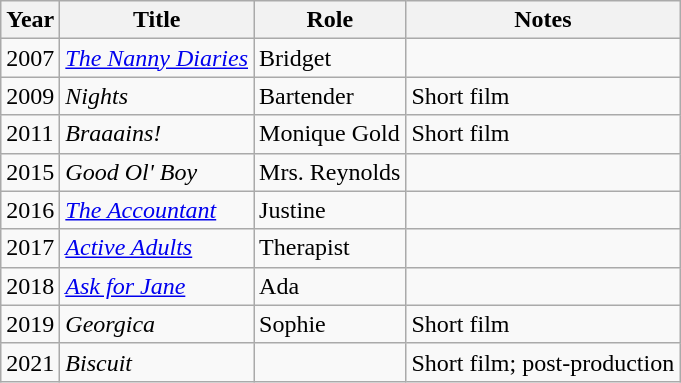<table class="wikitable sortable">
<tr>
<th>Year</th>
<th>Title</th>
<th>Role</th>
<th class="unsortable">Notes</th>
</tr>
<tr>
<td>2007</td>
<td><em><a href='#'>The Nanny Diaries</a></em></td>
<td>Bridget</td>
<td></td>
</tr>
<tr>
<td>2009</td>
<td><em>Nights</em></td>
<td>Bartender</td>
<td>Short film</td>
</tr>
<tr>
<td>2011</td>
<td><em>Braaains!</em></td>
<td>Monique Gold</td>
<td>Short film</td>
</tr>
<tr>
<td>2015</td>
<td><em>Good Ol' Boy</em></td>
<td>Mrs. Reynolds</td>
<td></td>
</tr>
<tr>
<td>2016</td>
<td><em><a href='#'>The Accountant</a></em></td>
<td>Justine</td>
<td></td>
</tr>
<tr>
<td>2017</td>
<td><em><a href='#'>Active Adults</a></em></td>
<td>Therapist</td>
<td></td>
</tr>
<tr>
<td>2018</td>
<td><em><a href='#'>Ask for Jane</a></em></td>
<td>Ada</td>
<td></td>
</tr>
<tr>
<td>2019</td>
<td><em>Georgica</em></td>
<td>Sophie</td>
<td>Short film</td>
</tr>
<tr>
<td>2021</td>
<td><em>Biscuit</em></td>
<td></td>
<td>Short film; post-production</td>
</tr>
</table>
